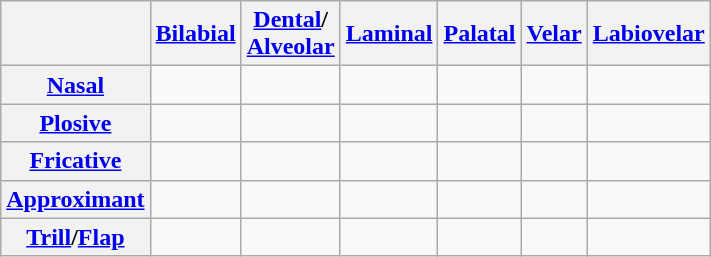<table class="wikitable" style=text-align:center>
<tr>
<th></th>
<th><a href='#'>Bilabial</a></th>
<th><a href='#'>Dental</a>/<br><a href='#'>Alveolar</a></th>
<th><a href='#'>Laminal</a></th>
<th><a href='#'>Palatal</a></th>
<th><a href='#'>Velar</a></th>
<th><a href='#'>Labiovelar</a></th>
</tr>
<tr>
<th><a href='#'>Nasal</a></th>
<td> </td>
<td> </td>
<td></td>
<td></td>
<td> </td>
<td> </td>
</tr>
<tr>
<th><a href='#'>Plosive</a></th>
<td> </td>
<td> </td>
<td> </td>
<td></td>
<td> </td>
<td> </td>
</tr>
<tr>
<th><a href='#'>Fricative</a></th>
<td></td>
<td> </td>
<td></td>
<td></td>
<td></td>
<td></td>
</tr>
<tr>
<th><a href='#'>Approximant</a></th>
<td></td>
<td> </td>
<td></td>
<td> </td>
<td></td>
<td> </td>
</tr>
<tr>
<th><a href='#'>Trill</a>/<a href='#'>Flap</a></th>
<td></td>
<td> </td>
<td></td>
<td></td>
<td></td>
<td></td>
</tr>
</table>
